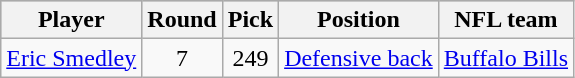<table class="wikitable" style="text-align:center;">
<tr style="background:#C0C0C0;">
<th>Player</th>
<th>Round</th>
<th>Pick</th>
<th>Position</th>
<th>NFL team</th>
</tr>
<tr>
<td><a href='#'>Eric Smedley</a></td>
<td>7</td>
<td>249</td>
<td><a href='#'>Defensive back</a></td>
<td><a href='#'>Buffalo Bills</a></td>
</tr>
</table>
